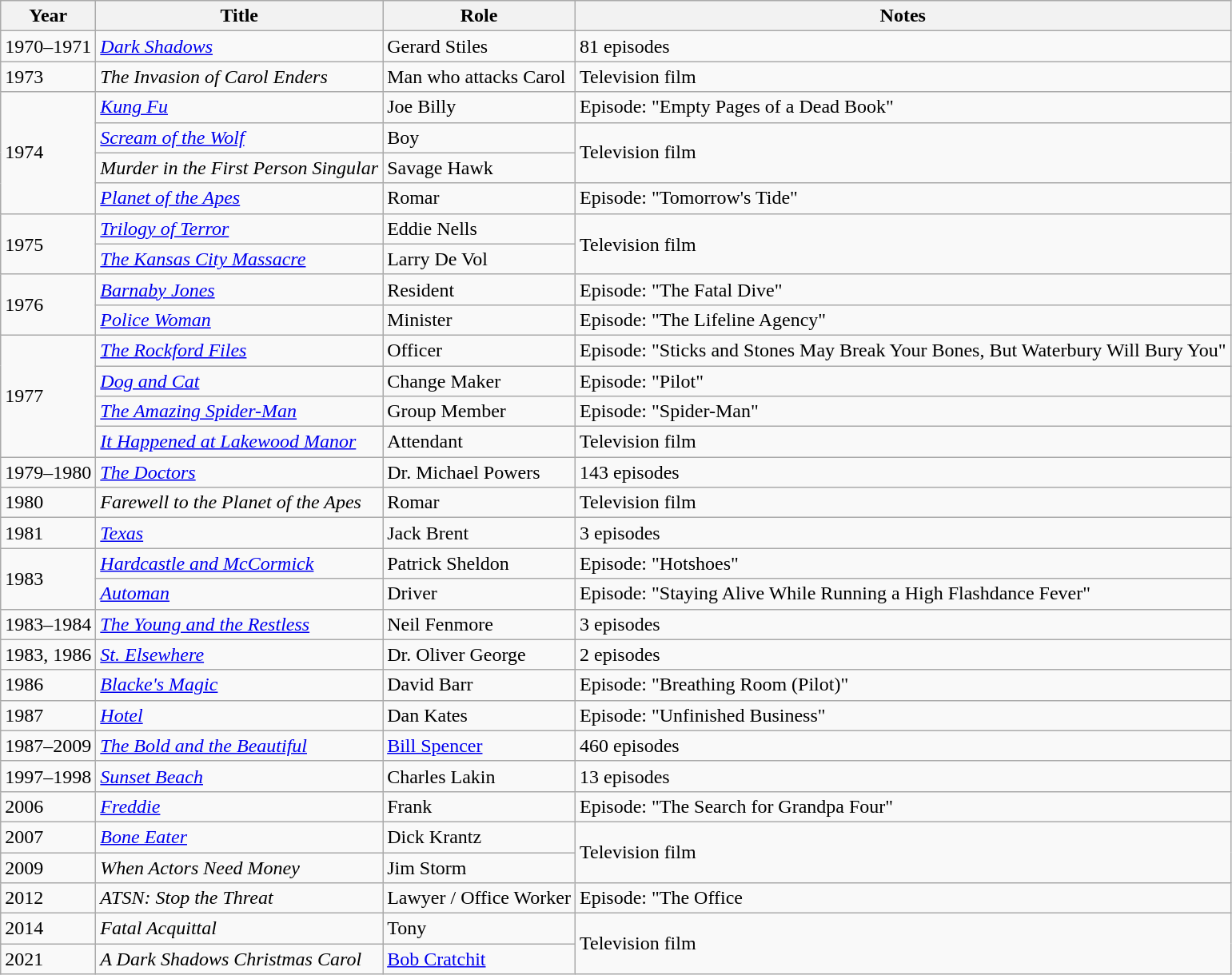<table class="wikitable sortable">
<tr>
<th>Year</th>
<th>Title</th>
<th>Role</th>
<th>Notes</th>
</tr>
<tr>
<td>1970–1971</td>
<td><em><a href='#'>Dark Shadows</a></em></td>
<td>Gerard Stiles</td>
<td>81 episodes</td>
</tr>
<tr>
<td>1973</td>
<td><em>The Invasion of Carol Enders</em></td>
<td>Man who attacks Carol</td>
<td>Television film</td>
</tr>
<tr>
<td rowspan="4">1974</td>
<td><a href='#'><em>Kung Fu</em></a></td>
<td>Joe Billy</td>
<td>Episode: "Empty Pages of a Dead Book"</td>
</tr>
<tr>
<td><em><a href='#'>Scream of the Wolf</a></em></td>
<td>Boy</td>
<td rowspan="2">Television film</td>
</tr>
<tr>
<td><em>Murder in the First Person Singular</em></td>
<td>Savage Hawk</td>
</tr>
<tr>
<td><a href='#'><em>Planet of the Apes</em></a></td>
<td>Romar</td>
<td>Episode: "Tomorrow's Tide"</td>
</tr>
<tr>
<td rowspan="2">1975</td>
<td><em><a href='#'>Trilogy of Terror</a></em></td>
<td>Eddie Nells</td>
<td rowspan="2">Television film</td>
</tr>
<tr>
<td><em><a href='#'>The Kansas City Massacre</a></em></td>
<td>Larry De Vol</td>
</tr>
<tr>
<td rowspan="2">1976</td>
<td><em><a href='#'>Barnaby Jones</a></em></td>
<td>Resident</td>
<td>Episode: "The Fatal Dive"</td>
</tr>
<tr>
<td><a href='#'><em>Police Woman</em></a></td>
<td>Minister</td>
<td>Episode: "The Lifeline Agency"</td>
</tr>
<tr>
<td rowspan="4">1977</td>
<td><em><a href='#'>The Rockford Files</a></em></td>
<td>Officer</td>
<td>Episode: "Sticks and Stones May Break Your Bones, But Waterbury Will Bury You"</td>
</tr>
<tr>
<td><em><a href='#'>Dog and Cat</a></em></td>
<td>Change Maker</td>
<td>Episode: "Pilot"</td>
</tr>
<tr>
<td><a href='#'><em>The Amazing Spider-Man</em></a></td>
<td>Group Member</td>
<td>Episode: "Spider-Man"</td>
</tr>
<tr>
<td><em><a href='#'>It Happened at Lakewood Manor</a></em></td>
<td>Attendant</td>
<td>Television film</td>
</tr>
<tr>
<td>1979–1980</td>
<td><a href='#'><em>The Doctors</em></a></td>
<td>Dr. Michael Powers</td>
<td>143 episodes</td>
</tr>
<tr>
<td>1980</td>
<td><em>Farewell to the Planet of the Apes</em></td>
<td>Romar</td>
<td>Television film</td>
</tr>
<tr>
<td>1981</td>
<td><a href='#'><em>Texas</em></a></td>
<td>Jack Brent</td>
<td>3 episodes</td>
</tr>
<tr>
<td rowspan="2">1983</td>
<td><em><a href='#'>Hardcastle and McCormick</a></em></td>
<td>Patrick Sheldon</td>
<td>Episode: "Hotshoes"</td>
</tr>
<tr>
<td><em><a href='#'>Automan</a></em></td>
<td>Driver</td>
<td>Episode: "Staying Alive While Running a High Flashdance Fever"</td>
</tr>
<tr>
<td>1983–1984</td>
<td><em><a href='#'>The Young and the Restless</a></em></td>
<td>Neil Fenmore</td>
<td>3 episodes</td>
</tr>
<tr>
<td>1983, 1986</td>
<td><em><a href='#'>St. Elsewhere</a></em></td>
<td>Dr. Oliver George</td>
<td>2 episodes</td>
</tr>
<tr>
<td>1986</td>
<td><em><a href='#'>Blacke's Magic</a></em></td>
<td>David Barr</td>
<td>Episode: "Breathing Room (Pilot)"</td>
</tr>
<tr>
<td>1987</td>
<td><a href='#'><em>Hotel</em></a></td>
<td>Dan Kates</td>
<td>Episode: "Unfinished Business"</td>
</tr>
<tr>
<td>1987–2009</td>
<td><em><a href='#'>The Bold and the Beautiful</a></em></td>
<td><a href='#'>Bill Spencer</a></td>
<td>460 episodes</td>
</tr>
<tr>
<td>1997–1998</td>
<td><a href='#'><em>Sunset Beach</em></a></td>
<td>Charles Lakin</td>
<td>13 episodes</td>
</tr>
<tr>
<td>2006</td>
<td><a href='#'><em>Freddie</em></a></td>
<td>Frank</td>
<td>Episode: "The Search for Grandpa Four"</td>
</tr>
<tr>
<td>2007</td>
<td><em><a href='#'>Bone Eater</a></em></td>
<td>Dick Krantz</td>
<td rowspan="2">Television film</td>
</tr>
<tr>
<td>2009</td>
<td><em>When Actors Need Money</em></td>
<td>Jim Storm</td>
</tr>
<tr>
<td>2012</td>
<td><em>ATSN: Stop the Threat</em></td>
<td>Lawyer / Office Worker</td>
<td>Episode: "The Office</td>
</tr>
<tr>
<td>2014</td>
<td><em>Fatal Acquittal</em></td>
<td>Tony</td>
<td rowspan="2">Television film</td>
</tr>
<tr>
<td>2021</td>
<td><em>A Dark Shadows Christmas Carol</em></td>
<td><a href='#'>Bob Cratchit</a></td>
</tr>
</table>
